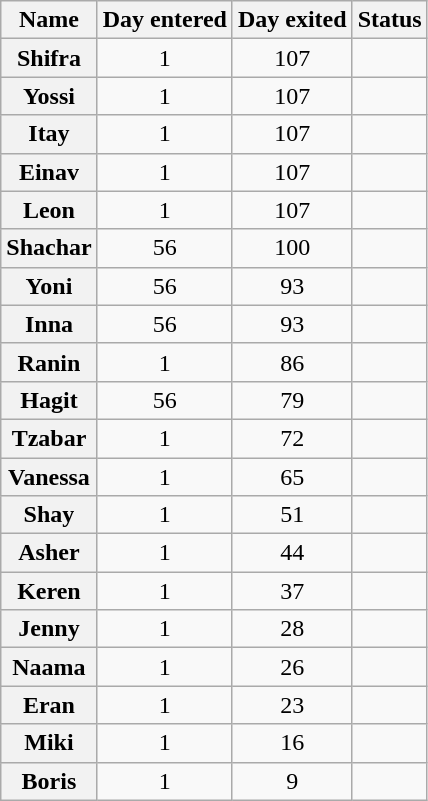<table class="wikitable sortable" style="text-align:center;">
<tr>
<th>Name</th>
<th>Day entered</th>
<th>Day exited</th>
<th>Status</th>
</tr>
<tr>
<th>Shifra</th>
<td>1</td>
<td>107</td>
<td></td>
</tr>
<tr>
<th>Yossi</th>
<td>1</td>
<td>107</td>
<td></td>
</tr>
<tr>
<th>Itay</th>
<td>1</td>
<td>107</td>
<td></td>
</tr>
<tr>
<th>Einav</th>
<td>1</td>
<td>107</td>
<td></td>
</tr>
<tr>
<th>Leon</th>
<td>1</td>
<td>107</td>
<td></td>
</tr>
<tr>
<th>Shachar</th>
<td>56</td>
<td>100</td>
<td></td>
</tr>
<tr>
<th>Yoni</th>
<td>56</td>
<td>93</td>
<td></td>
</tr>
<tr>
<th>Inna</th>
<td>56</td>
<td>93</td>
<td></td>
</tr>
<tr>
<th>Ranin</th>
<td>1</td>
<td>86</td>
<td></td>
</tr>
<tr>
<th>Hagit</th>
<td>56</td>
<td>79</td>
<td></td>
</tr>
<tr>
<th>Tzabar</th>
<td>1</td>
<td>72</td>
<td></td>
</tr>
<tr>
<th>Vanessa</th>
<td>1</td>
<td>65</td>
<td></td>
</tr>
<tr>
<th>Shay</th>
<td>1</td>
<td>51</td>
<td></td>
</tr>
<tr>
<th>Asher</th>
<td>1</td>
<td>44</td>
<td></td>
</tr>
<tr>
<th>Keren</th>
<td>1</td>
<td>37</td>
<td></td>
</tr>
<tr>
<th>Jenny</th>
<td>1</td>
<td>28</td>
<td></td>
</tr>
<tr>
<th>Naama</th>
<td>1</td>
<td>26</td>
<td></td>
</tr>
<tr>
<th>Eran</th>
<td>1</td>
<td>23</td>
<td></td>
</tr>
<tr>
<th>Miki</th>
<td>1</td>
<td>16</td>
<td></td>
</tr>
<tr>
<th>Boris</th>
<td>1</td>
<td>9</td>
<td></td>
</tr>
</table>
